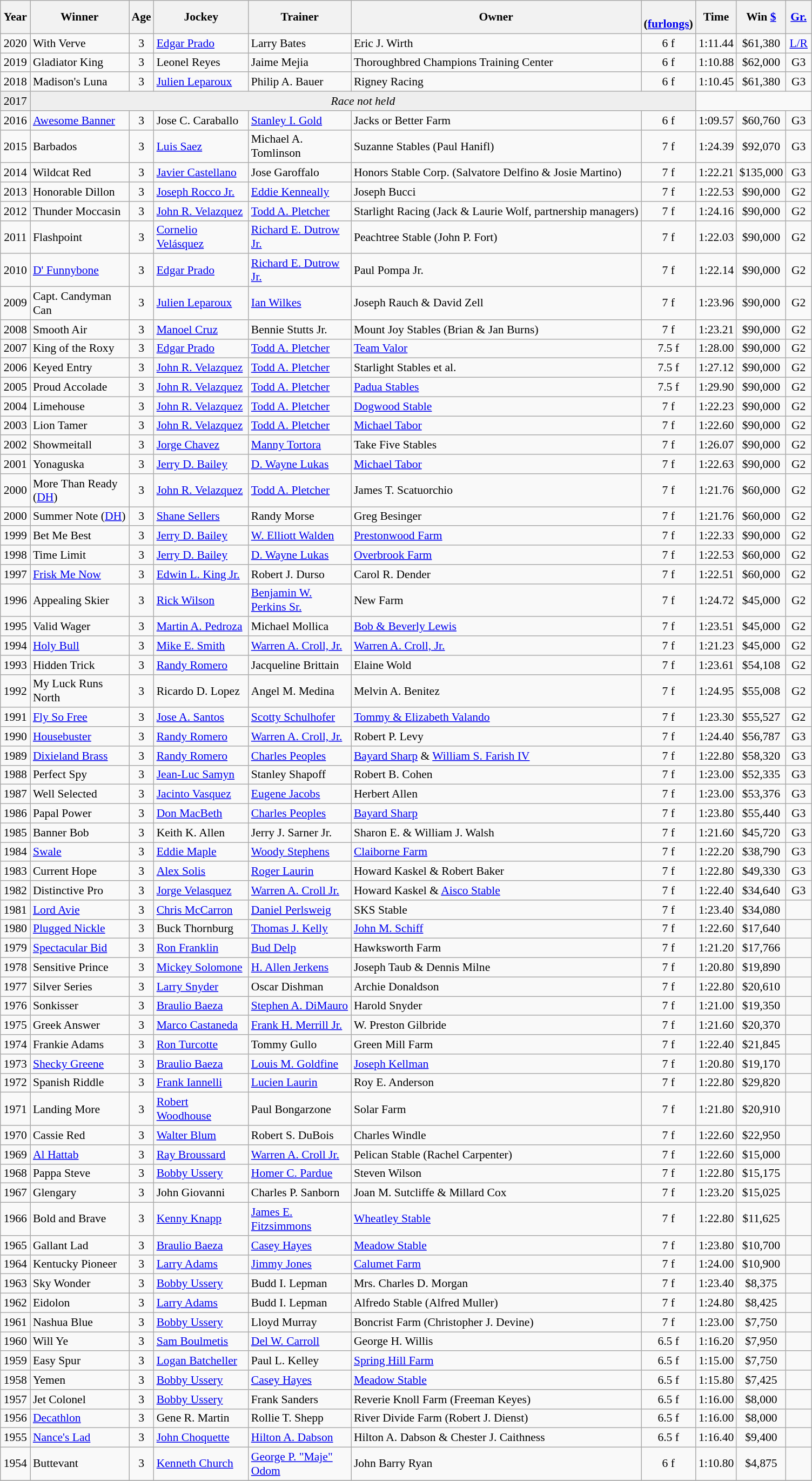<table class="wikitable sortable" style="font-size:90%">
<tr>
<th style="width:30px">Year</th>
<th style="width:115px">Winner</th>
<th style="width:20px">Age</th>
<th style="width:110px">Jockey</th>
<th style="width:120px">Trainer</th>
<th>Owner<br></th>
<th style="width:25px"><br> <span>(<a href='#'>furlongs</a>)</span></th>
<th style="width:25px">Time</th>
<th style="width:35px">Win <a href='#'>$</a></th>
<th style="width:25px"><a href='#'>Gr.</a></th>
</tr>
<tr>
<td align=center>2020</td>
<td>With Verve</td>
<td align=center>3</td>
<td><a href='#'>Edgar Prado</a></td>
<td>Larry Bates</td>
<td>Eric J. Wirth</td>
<td align=center>6 f</td>
<td align=center>1:11.44</td>
<td align=center>$61,380</td>
<td align=center><a href='#'>L/R</a></td>
</tr>
<tr>
<td align=center>2019</td>
<td>Gladiator King</td>
<td align=center>3</td>
<td>Leonel Reyes</td>
<td>Jaime Mejia</td>
<td>Thoroughbred Champions Training Center</td>
<td align=center>6 f</td>
<td align=center>1:10.88</td>
<td align=center>$62,000</td>
<td align=center>G3</td>
</tr>
<tr>
<td align=center>2018</td>
<td>Madison's Luna</td>
<td align=center>3</td>
<td><a href='#'>Julien Leparoux</a></td>
<td>Philip A. Bauer</td>
<td>Rigney Racing</td>
<td align=center>6 f</td>
<td align=center>1:10.45</td>
<td align=center>$61,380</td>
<td align=center>G3</td>
</tr>
<tr bgcolor="#eeeeee">
<td align=center>2017</td>
<td align=center  colspan=6><em>Race not held</em></td>
</tr>
<tr>
<td align=center>2016</td>
<td><a href='#'>Awesome Banner</a></td>
<td align=center>3</td>
<td>Jose C. Caraballo</td>
<td><a href='#'>Stanley I. Gold</a></td>
<td>Jacks or Better Farm</td>
<td align=center>6 f</td>
<td align=center>1:09.57</td>
<td align=center>$60,760</td>
<td align=center>G3</td>
</tr>
<tr>
<td align=center>2015</td>
<td>Barbados</td>
<td align=center>3</td>
<td><a href='#'>Luis Saez</a></td>
<td>Michael A. Tomlinson</td>
<td>Suzanne Stables (Paul Hanifl)</td>
<td align=center>7 f</td>
<td align=center>1:24.39</td>
<td align=center>$92,070</td>
<td align=center>G3</td>
</tr>
<tr>
<td align=center>2014</td>
<td>Wildcat Red</td>
<td align=center>3</td>
<td><a href='#'>Javier Castellano</a></td>
<td>Jose Garoffalo</td>
<td>Honors Stable Corp. (Salvatore Delfino & Josie Martino)</td>
<td align=center>7 f</td>
<td align=center>1:22.21</td>
<td align=center>$135,000</td>
<td align=center>G3</td>
</tr>
<tr>
<td align=center>2013</td>
<td>Honorable Dillon</td>
<td align=center>3</td>
<td><a href='#'>Joseph Rocco Jr.</a></td>
<td><a href='#'>Eddie Kenneally</a></td>
<td>Joseph Bucci</td>
<td align=center>7 f</td>
<td align=center>1:22.53</td>
<td align=center>$90,000</td>
<td align=center>G2</td>
</tr>
<tr>
<td align=center>2012</td>
<td>Thunder Moccasin</td>
<td align=center>3</td>
<td><a href='#'>John R. Velazquez</a></td>
<td><a href='#'>Todd A. Pletcher</a></td>
<td>Starlight Racing (Jack & Laurie Wolf, partnership managers)</td>
<td align=center>7 f</td>
<td align=center>1:24.16</td>
<td align=center>$90,000</td>
<td align=center>G2</td>
</tr>
<tr>
<td align=center>2011</td>
<td>Flashpoint</td>
<td align=center>3</td>
<td><a href='#'>Cornelio Velásquez</a></td>
<td><a href='#'>Richard E. Dutrow Jr.</a></td>
<td>Peachtree Stable (John P. Fort)</td>
<td align=center>7 f</td>
<td align=center>1:22.03</td>
<td align=center>$90,000</td>
<td align=center>G2</td>
</tr>
<tr>
<td align=center>2010</td>
<td><a href='#'>D' Funnybone</a></td>
<td align=center>3</td>
<td><a href='#'>Edgar Prado</a></td>
<td><a href='#'>Richard E. Dutrow Jr.</a></td>
<td>Paul Pompa Jr.</td>
<td align=center>7 f</td>
<td align=center>1:22.14</td>
<td align=center>$90,000</td>
<td align=center>G2</td>
</tr>
<tr>
<td align=center>2009</td>
<td>Capt. Candyman Can</td>
<td align=center>3</td>
<td><a href='#'>Julien Leparoux</a></td>
<td><a href='#'>Ian Wilkes</a></td>
<td>Joseph Rauch & David Zell</td>
<td align=center>7 f</td>
<td align=center>1:23.96</td>
<td align=center>$90,000</td>
<td align=center>G2</td>
</tr>
<tr>
<td align=center>2008</td>
<td>Smooth Air</td>
<td align=center>3</td>
<td><a href='#'>Manoel Cruz</a></td>
<td>Bennie Stutts Jr.</td>
<td>Mount Joy Stables (Brian & Jan Burns)</td>
<td align=center>7 f</td>
<td align=center>1:23.21</td>
<td align=center>$90,000</td>
<td align=center>G2</td>
</tr>
<tr>
<td align=center>2007</td>
<td>King of the Roxy</td>
<td align=center>3</td>
<td><a href='#'>Edgar Prado</a></td>
<td><a href='#'>Todd A. Pletcher</a></td>
<td><a href='#'>Team Valor</a></td>
<td align=center>7.5 f</td>
<td align=center>1:28.00</td>
<td align=center>$90,000</td>
<td align=center>G2</td>
</tr>
<tr>
<td align=center>2006</td>
<td>Keyed Entry</td>
<td align=center>3</td>
<td><a href='#'>John R. Velazquez</a></td>
<td><a href='#'>Todd A. Pletcher</a></td>
<td>Starlight Stables et al.</td>
<td align=center>7.5 f</td>
<td align=center>1:27.12</td>
<td align=center>$90,000</td>
<td align=center>G2</td>
</tr>
<tr>
<td align=center>2005</td>
<td>Proud Accolade</td>
<td align=center>3</td>
<td><a href='#'>John R. Velazquez</a></td>
<td><a href='#'>Todd A. Pletcher</a></td>
<td><a href='#'>Padua Stables</a></td>
<td align=center>7.5 f</td>
<td align=center>1:29.90</td>
<td align=center>$90,000</td>
<td align=center>G2</td>
</tr>
<tr>
<td align=center>2004</td>
<td>Limehouse</td>
<td align=center>3</td>
<td><a href='#'>John R. Velazquez</a></td>
<td><a href='#'>Todd A. Pletcher</a></td>
<td><a href='#'>Dogwood Stable</a></td>
<td align=center>7 f</td>
<td align=center>1:22.23</td>
<td align=center>$90,000</td>
<td align=center>G2</td>
</tr>
<tr>
<td align=center>2003</td>
<td>Lion Tamer</td>
<td align=center>3</td>
<td><a href='#'>John R. Velazquez</a></td>
<td><a href='#'>Todd A. Pletcher</a></td>
<td><a href='#'>Michael Tabor</a></td>
<td align=center>7 f</td>
<td align=center>1:22.60</td>
<td align=center>$90,000</td>
<td align=center>G2</td>
</tr>
<tr>
<td align=center>2002</td>
<td>Showmeitall</td>
<td align=center>3</td>
<td><a href='#'>Jorge Chavez</a></td>
<td><a href='#'>Manny Tortora</a></td>
<td>Take Five Stables</td>
<td align=center>7 f</td>
<td align=center>1:26.07</td>
<td align=center>$90,000</td>
<td align=center>G2</td>
</tr>
<tr>
<td align=center>2001</td>
<td>Yonaguska</td>
<td align=center>3</td>
<td><a href='#'>Jerry D. Bailey</a></td>
<td><a href='#'>D. Wayne Lukas</a></td>
<td><a href='#'>Michael Tabor</a></td>
<td align=center>7 f</td>
<td align=center>1:22.63</td>
<td align=center>$90,000</td>
<td align=center>G2</td>
</tr>
<tr>
<td align=center>2000</td>
<td>More Than Ready (<a href='#'>DH</a>)</td>
<td align=center>3</td>
<td><a href='#'>John R. Velazquez</a></td>
<td><a href='#'>Todd A. Pletcher</a></td>
<td>James T. Scatuorchio</td>
<td align=center>7 f</td>
<td align=center>1:21.76</td>
<td align=center>$60,000</td>
<td align=center>G2</td>
</tr>
<tr>
<td align=center>2000</td>
<td>Summer Note (<a href='#'>DH</a>)</td>
<td align=center>3</td>
<td><a href='#'>Shane Sellers</a></td>
<td>Randy Morse</td>
<td>Greg Besinger</td>
<td align=center>7 f</td>
<td align=center>1:21.76</td>
<td align=center>$60,000</td>
<td align=center>G2</td>
</tr>
<tr>
<td align=center>1999</td>
<td>Bet Me Best</td>
<td align=center>3</td>
<td><a href='#'>Jerry D. Bailey</a></td>
<td><a href='#'>W. Elliott Walden</a></td>
<td><a href='#'>Prestonwood Farm</a></td>
<td align=center>7 f</td>
<td align=center>1:22.33</td>
<td align=center>$90,000</td>
<td align=center>G2</td>
</tr>
<tr>
<td align=center>1998</td>
<td>Time Limit</td>
<td align=center>3</td>
<td><a href='#'>Jerry D. Bailey</a></td>
<td><a href='#'>D. Wayne Lukas</a></td>
<td><a href='#'>Overbrook Farm</a></td>
<td align=center>7 f</td>
<td align=center>1:22.53</td>
<td align=center>$60,000</td>
<td align=center>G2</td>
</tr>
<tr>
<td align=center>1997</td>
<td><a href='#'>Frisk Me Now</a></td>
<td align=center>3</td>
<td><a href='#'>Edwin L. King Jr.</a></td>
<td>Robert J. Durso</td>
<td>Carol R. Dender</td>
<td align=center>7 f</td>
<td align=center>1:22.51</td>
<td align=center>$60,000</td>
<td align=center>G2</td>
</tr>
<tr>
<td align=center>1996</td>
<td>Appealing Skier</td>
<td align=center>3</td>
<td><a href='#'>Rick Wilson</a></td>
<td><a href='#'>Benjamin W. Perkins Sr.</a></td>
<td>New Farm</td>
<td align=center>7 f</td>
<td align=center>1:24.72</td>
<td align=center>$45,000</td>
<td align=center>G2</td>
</tr>
<tr>
<td align=center>1995</td>
<td>Valid Wager</td>
<td align=center>3</td>
<td><a href='#'>Martin A. Pedroza</a></td>
<td>Michael Mollica</td>
<td><a href='#'>Bob & Beverly Lewis</a></td>
<td align=center>7 f</td>
<td align=center>1:23.51</td>
<td align=center>$45,000</td>
<td align=center>G2</td>
</tr>
<tr>
<td align=center>1994</td>
<td><a href='#'>Holy Bull</a></td>
<td align=center>3</td>
<td><a href='#'>Mike E. Smith</a></td>
<td><a href='#'>Warren A. Croll, Jr.</a></td>
<td><a href='#'>Warren A. Croll, Jr.</a></td>
<td align=center>7 f</td>
<td align=center>1:21.23</td>
<td align=center>$45,000</td>
<td align=center>G2</td>
</tr>
<tr>
<td align=center>1993</td>
<td>Hidden Trick</td>
<td align=center>3</td>
<td><a href='#'>Randy Romero</a></td>
<td>Jacqueline Brittain</td>
<td>Elaine Wold</td>
<td align=center>7 f</td>
<td align=center>1:23.61</td>
<td align=center>$54,108</td>
<td align=center>G2</td>
</tr>
<tr>
<td align=center>1992</td>
<td>My Luck Runs North</td>
<td align=center>3</td>
<td>Ricardo D. Lopez</td>
<td>Angel M. Medina</td>
<td>Melvin A. Benitez</td>
<td align=center>7 f</td>
<td align=center>1:24.95</td>
<td align=center>$55,008</td>
<td align=center>G2</td>
</tr>
<tr>
<td align=center>1991</td>
<td><a href='#'>Fly So Free</a></td>
<td align=center>3</td>
<td><a href='#'>Jose A. Santos</a></td>
<td><a href='#'>Scotty Schulhofer</a></td>
<td><a href='#'>Tommy & Elizabeth Valando</a></td>
<td align=center>7 f</td>
<td align=center>1:23.30</td>
<td align=center>$55,527</td>
<td align=center>G2</td>
</tr>
<tr>
<td align=center>1990</td>
<td><a href='#'>Housebuster</a></td>
<td align=center>3</td>
<td><a href='#'>Randy Romero</a></td>
<td><a href='#'>Warren A. Croll, Jr.</a></td>
<td>Robert P. Levy</td>
<td align=center>7 f</td>
<td align=center>1:24.40</td>
<td align=center>$56,787</td>
<td align=center>G3</td>
</tr>
<tr>
<td align=center>1989</td>
<td><a href='#'>Dixieland Brass</a></td>
<td align=center>3</td>
<td><a href='#'>Randy Romero</a></td>
<td><a href='#'>Charles Peoples</a></td>
<td><a href='#'>Bayard Sharp</a> & <a href='#'>William S. Farish IV</a></td>
<td align=center>7 f</td>
<td align=center>1:22.80</td>
<td align=center>$58,320</td>
<td align=center>G3</td>
</tr>
<tr>
<td align=center>1988</td>
<td>Perfect Spy</td>
<td align=center>3</td>
<td><a href='#'>Jean-Luc Samyn</a></td>
<td>Stanley Shapoff</td>
<td>Robert B. Cohen</td>
<td align=center>7 f</td>
<td align=center>1:23.00</td>
<td align=center>$52,335</td>
<td align=center>G3</td>
</tr>
<tr>
<td align=center>1987</td>
<td>Well Selected</td>
<td align=center>3</td>
<td><a href='#'>Jacinto Vasquez</a></td>
<td><a href='#'>Eugene Jacobs</a></td>
<td>Herbert Allen</td>
<td align=center>7 f</td>
<td align=center>1:23.00</td>
<td align=center>$53,376</td>
<td align=center>G3</td>
</tr>
<tr>
<td align=center>1986</td>
<td>Papal Power</td>
<td align=center>3</td>
<td><a href='#'>Don MacBeth</a></td>
<td><a href='#'>Charles Peoples</a></td>
<td><a href='#'>Bayard Sharp</a></td>
<td align=center>7 f</td>
<td align=center>1:23.80</td>
<td align=center>$55,440</td>
<td align=center>G3</td>
</tr>
<tr>
<td align=center>1985</td>
<td>Banner Bob</td>
<td align=center>3</td>
<td>Keith K. Allen</td>
<td>Jerry J. Sarner Jr.</td>
<td>Sharon E. & William J. Walsh</td>
<td align=center>7 f</td>
<td align=center>1:21.60</td>
<td align=center>$45,720</td>
<td align=center>G3</td>
</tr>
<tr>
<td align=center>1984</td>
<td><a href='#'>Swale</a></td>
<td align=center>3</td>
<td><a href='#'>Eddie Maple</a></td>
<td><a href='#'>Woody Stephens</a></td>
<td><a href='#'>Claiborne Farm</a></td>
<td align=center>7 f</td>
<td align=center>1:22.20</td>
<td align=center>$38,790</td>
<td align=center>G3</td>
</tr>
<tr>
<td align=center>1983</td>
<td>Current Hope</td>
<td align=center>3</td>
<td><a href='#'>Alex Solis</a></td>
<td><a href='#'>Roger Laurin</a></td>
<td>Howard Kaskel & Robert Baker</td>
<td align=center>7 f</td>
<td align=center>1:22.80</td>
<td align=center>$49,330</td>
<td align=center>G3</td>
</tr>
<tr>
<td align=center>1982</td>
<td>Distinctive Pro</td>
<td align=center>3</td>
<td><a href='#'>Jorge Velasquez</a></td>
<td><a href='#'>Warren A. Croll Jr.</a></td>
<td>Howard Kaskel & <a href='#'>Aisco Stable</a></td>
<td align=center>7 f</td>
<td align=center>1:22.40</td>
<td align=center>$34,640</td>
<td align=center>G3</td>
</tr>
<tr>
<td align=center>1981</td>
<td><a href='#'>Lord Avie</a></td>
<td align=center>3</td>
<td><a href='#'>Chris McCarron</a></td>
<td><a href='#'>Daniel Perlsweig</a></td>
<td>SKS Stable</td>
<td align=center>7 f</td>
<td align=center>1:23.40</td>
<td align=center>$34,080</td>
<td></td>
</tr>
<tr>
<td align=center>1980</td>
<td><a href='#'>Plugged Nickle</a></td>
<td align=center>3</td>
<td>Buck Thornburg</td>
<td><a href='#'>Thomas J. Kelly</a></td>
<td><a href='#'>John M. Schiff</a></td>
<td align=center>7 f</td>
<td align=center>1:22.60</td>
<td align=center>$17,640</td>
<td></td>
</tr>
<tr>
<td align=center>1979</td>
<td><a href='#'>Spectacular Bid</a></td>
<td align=center>3</td>
<td><a href='#'>Ron Franklin</a></td>
<td><a href='#'>Bud Delp</a></td>
<td>Hawksworth Farm</td>
<td align=center>7 f</td>
<td align=center>1:21.20</td>
<td align=center>$17,766</td>
<td></td>
</tr>
<tr>
<td align=center>1978</td>
<td>Sensitive Prince</td>
<td align=center>3</td>
<td><a href='#'>Mickey Solomone</a></td>
<td><a href='#'>H. Allen Jerkens</a></td>
<td>Joseph Taub & Dennis Milne</td>
<td align=center>7 f</td>
<td align=center>1:20.80</td>
<td align=center>$19,890</td>
<td></td>
</tr>
<tr>
<td align=center>1977</td>
<td>Silver Series</td>
<td align=center>3</td>
<td><a href='#'>Larry Snyder</a></td>
<td>Oscar Dishman</td>
<td>Archie Donaldson</td>
<td align=center>7 f</td>
<td align=center>1:22.80</td>
<td align=center>$20,610</td>
<td></td>
</tr>
<tr>
<td align=center>1976</td>
<td>Sonkisser</td>
<td align=center>3</td>
<td><a href='#'>Braulio Baeza</a></td>
<td><a href='#'>Stephen A. DiMauro</a></td>
<td>Harold Snyder</td>
<td align=center>7 f</td>
<td align=center>1:21.00</td>
<td align=center>$19,350</td>
<td></td>
</tr>
<tr>
<td align=center>1975</td>
<td>Greek Answer</td>
<td align=center>3</td>
<td><a href='#'>Marco Castaneda</a></td>
<td><a href='#'>Frank H. Merrill Jr.</a></td>
<td>W. Preston Gilbride</td>
<td align=center>7 f</td>
<td align=center>1:21.60</td>
<td align=center>$20,370</td>
<td></td>
</tr>
<tr>
<td align=center>1974</td>
<td>Frankie Adams</td>
<td align=center>3</td>
<td><a href='#'>Ron Turcotte</a></td>
<td>Tommy Gullo</td>
<td>Green Mill Farm</td>
<td align=center>7 f</td>
<td align=center>1:22.40</td>
<td align=center>$21,845</td>
<td></td>
</tr>
<tr>
<td align=center>1973</td>
<td><a href='#'>Shecky Greene</a></td>
<td align=center>3</td>
<td><a href='#'>Braulio Baeza</a></td>
<td><a href='#'>Louis M. Goldfine</a></td>
<td><a href='#'>Joseph Kellman</a></td>
<td align=center>7 f</td>
<td align=center>1:20.80</td>
<td align=center>$19,170</td>
<td></td>
</tr>
<tr>
<td align=center>1972</td>
<td>Spanish Riddle</td>
<td align=center>3</td>
<td><a href='#'>Frank Iannelli</a></td>
<td><a href='#'>Lucien Laurin</a></td>
<td>Roy E. Anderson</td>
<td align=center>7 f</td>
<td align=center>1:22.80</td>
<td align=center>$29,820</td>
<td></td>
</tr>
<tr>
<td align=center>1971</td>
<td>Landing More</td>
<td align=center>3</td>
<td><a href='#'>Robert Woodhouse</a></td>
<td>Paul Bongarzone</td>
<td>Solar Farm</td>
<td align=center>7 f</td>
<td>1:21.80</td>
<td align=center>$20,910</td>
<td></td>
</tr>
<tr>
<td align=center>1970</td>
<td>Cassie Red</td>
<td align=center>3</td>
<td><a href='#'>Walter Blum</a></td>
<td>Robert S. DuBois</td>
<td>Charles Windle</td>
<td align=center>7 f</td>
<td>1:22.60</td>
<td align=center>$22,950</td>
<td></td>
</tr>
<tr>
<td align=center>1969</td>
<td><a href='#'>Al Hattab</a></td>
<td align=center>3</td>
<td><a href='#'>Ray Broussard</a></td>
<td><a href='#'>Warren A. Croll Jr.</a></td>
<td>Pelican Stable (Rachel Carpenter)</td>
<td align=center>7 f</td>
<td>1:22.60</td>
<td align=center>$15,000</td>
<td></td>
</tr>
<tr>
<td align=center>1968</td>
<td>Pappa Steve</td>
<td align=center>3</td>
<td><a href='#'>Bobby Ussery</a></td>
<td><a href='#'>Homer C. Pardue</a></td>
<td>Steven Wilson</td>
<td align=center>7 f</td>
<td>1:22.80</td>
<td align=center>$15,175</td>
<td></td>
</tr>
<tr>
<td align=center>1967</td>
<td>Glengary</td>
<td align=center>3</td>
<td>John Giovanni</td>
<td>Charles P. Sanborn</td>
<td>Joan M. Sutcliffe & Millard Cox</td>
<td align=center>7 f</td>
<td>1:23.20</td>
<td align=center>$15,025</td>
<td></td>
</tr>
<tr>
<td align=center>1966</td>
<td>Bold and Brave</td>
<td align=center>3</td>
<td><a href='#'>Kenny Knapp</a></td>
<td><a href='#'>James E. Fitzsimmons</a></td>
<td><a href='#'>Wheatley Stable</a></td>
<td align=center>7 f</td>
<td>1:22.80</td>
<td align=center>$11,625</td>
<td></td>
</tr>
<tr>
<td align=center>1965</td>
<td>Gallant Lad</td>
<td align=center>3</td>
<td><a href='#'>Braulio Baeza</a></td>
<td><a href='#'>Casey Hayes</a></td>
<td><a href='#'>Meadow Stable</a></td>
<td align=center>7 f</td>
<td>1:23.80</td>
<td align=center>$10,700</td>
<td></td>
</tr>
<tr>
<td align=center>1964</td>
<td>Kentucky Pioneer</td>
<td align=center>3</td>
<td><a href='#'>Larry Adams</a></td>
<td><a href='#'>Jimmy Jones</a></td>
<td><a href='#'>Calumet Farm</a></td>
<td align=center>7 f</td>
<td>1:24.00</td>
<td align=center>$10,900</td>
<td></td>
</tr>
<tr>
<td align=center>1963</td>
<td>Sky Wonder</td>
<td align=center>3</td>
<td><a href='#'>Bobby Ussery</a></td>
<td>Budd I. Lepman</td>
<td>Mrs. Charles D. Morgan</td>
<td align=center>7 f</td>
<td>1:23.40</td>
<td align=center>$8,375</td>
<td></td>
</tr>
<tr>
<td align=center>1962</td>
<td>Eidolon</td>
<td align=center>3</td>
<td><a href='#'>Larry Adams</a></td>
<td>Budd I. Lepman</td>
<td>Alfredo Stable (Alfred Muller)</td>
<td align=center>7 f</td>
<td>1:24.80</td>
<td align=center>$8,425</td>
<td></td>
</tr>
<tr>
<td align=center>1961</td>
<td>Nashua Blue</td>
<td align=center>3</td>
<td><a href='#'>Bobby Ussery</a></td>
<td>Lloyd Murray</td>
<td>Boncrist Farm (Christopher J. Devine)</td>
<td align=center>7 f</td>
<td>1:23.00</td>
<td align=center>$7,750</td>
<td></td>
</tr>
<tr>
<td align=center>1960</td>
<td>Will Ye</td>
<td align=center>3</td>
<td><a href='#'>Sam Boulmetis</a></td>
<td><a href='#'>Del W. Carroll</a></td>
<td>George H. Willis</td>
<td align=center>6.5 f</td>
<td>1:16.20</td>
<td align=center>$7,950</td>
<td></td>
</tr>
<tr>
<td align=center>1959</td>
<td>Easy Spur</td>
<td align=center>3</td>
<td><a href='#'>Logan Batcheller</a></td>
<td>Paul L. Kelley</td>
<td><a href='#'>Spring Hill Farm</a></td>
<td align=center>6.5 f</td>
<td>1:15.00</td>
<td align=center>$7,750</td>
<td></td>
</tr>
<tr>
<td align=center>1958</td>
<td>Yemen</td>
<td align=center>3</td>
<td><a href='#'>Bobby Ussery</a></td>
<td><a href='#'>Casey Hayes</a></td>
<td><a href='#'>Meadow Stable</a></td>
<td align=center>6.5 f</td>
<td>1:15.80</td>
<td align=center>$7,425</td>
<td></td>
</tr>
<tr>
<td align=center>1957</td>
<td>Jet Colonel</td>
<td align=center>3</td>
<td><a href='#'>Bobby Ussery</a></td>
<td>Frank Sanders</td>
<td>Reverie Knoll Farm (Freeman Keyes)</td>
<td align=center>6.5 f</td>
<td>1:16.00</td>
<td align=center>$8,000</td>
<td></td>
</tr>
<tr>
<td align=center>1956</td>
<td><a href='#'>Decathlon</a></td>
<td align=center>3</td>
<td>Gene R. Martin</td>
<td>Rollie T. Shepp</td>
<td>River Divide Farm (Robert J. Dienst)</td>
<td align=center>6.5 f</td>
<td>1:16.00</td>
<td align=center>$8,000</td>
<td></td>
</tr>
<tr>
<td align=center>1955</td>
<td><a href='#'>Nance's Lad</a></td>
<td align=center>3</td>
<td><a href='#'>John Choquette</a></td>
<td><a href='#'>Hilton A. Dabson</a></td>
<td>Hilton A. Dabson & Chester J. Caithness</td>
<td align=center>6.5 f</td>
<td>1:16.40</td>
<td align=center>$9,400</td>
<td></td>
</tr>
<tr>
<td align=center>1954</td>
<td>Buttevant</td>
<td align=center>3</td>
<td><a href='#'>Kenneth Church</a></td>
<td><a href='#'>George P. "Maje" Odom</a></td>
<td>John Barry Ryan</td>
<td align=center>6 f</td>
<td>1:10.80</td>
<td align=center>$4,875</td>
<td></td>
</tr>
<tr>
</tr>
</table>
